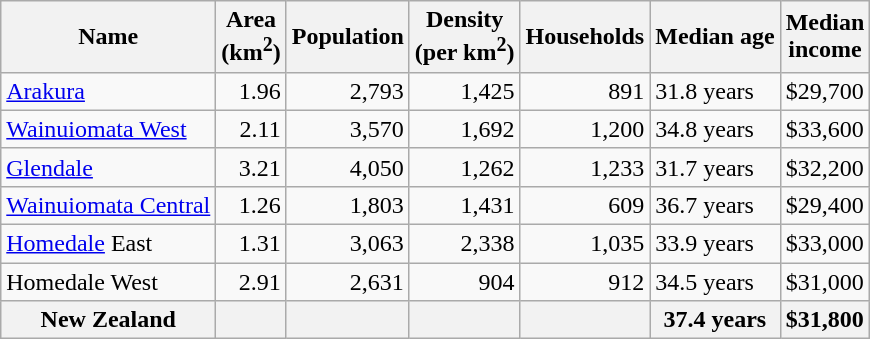<table class="wikitable">
<tr>
<th>Name</th>
<th>Area<br>(km<sup>2</sup>)</th>
<th>Population</th>
<th>Density<br>(per km<sup>2</sup>)</th>
<th>Households</th>
<th>Median age</th>
<th>Median<br>income</th>
</tr>
<tr>
<td><a href='#'>Arakura</a></td>
<td style="text-align:right;">1.96</td>
<td style="text-align:right;">2,793</td>
<td style="text-align:right;">1,425</td>
<td style="text-align:right;">891</td>
<td>31.8 years</td>
<td>$29,700</td>
</tr>
<tr>
<td><a href='#'>Wainuiomata West</a></td>
<td style="text-align:right;">2.11</td>
<td style="text-align:right;">3,570</td>
<td style="text-align:right;">1,692</td>
<td style="text-align:right;">1,200</td>
<td>34.8 years</td>
<td>$33,600</td>
</tr>
<tr>
<td><a href='#'>Glendale</a></td>
<td style="text-align:right;">3.21</td>
<td style="text-align:right;">4,050</td>
<td style="text-align:right;">1,262</td>
<td style="text-align:right;">1,233</td>
<td>31.7 years</td>
<td>$32,200</td>
</tr>
<tr>
<td><a href='#'>Wainuiomata Central</a></td>
<td style="text-align:right;">1.26</td>
<td style="text-align:right;">1,803</td>
<td style="text-align:right;">1,431</td>
<td style="text-align:right;">609</td>
<td>36.7 years</td>
<td>$29,400</td>
</tr>
<tr>
<td><a href='#'>Homedale</a> East</td>
<td style="text-align:right;">1.31</td>
<td style="text-align:right;">3,063</td>
<td style="text-align:right;">2,338</td>
<td style="text-align:right;">1,035</td>
<td>33.9 years</td>
<td>$33,000</td>
</tr>
<tr>
<td>Homedale West</td>
<td style="text-align:right;">2.91</td>
<td style="text-align:right;">2,631</td>
<td style="text-align:right;">904</td>
<td style="text-align:right;">912</td>
<td>34.5 years</td>
<td>$31,000</td>
</tr>
<tr>
<th>New Zealand</th>
<th></th>
<th></th>
<th></th>
<th></th>
<th>37.4 years</th>
<th style="text-align:left;">$31,800</th>
</tr>
</table>
